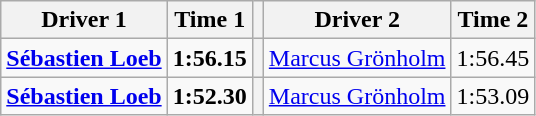<table class="wikitable">
<tr>
<th>Driver 1</th>
<th>Time 1</th>
<th></th>
<th>Driver 2</th>
<th>Time 2</th>
</tr>
<tr>
<td><strong> <a href='#'>Sébastien Loeb</a></strong></td>
<td><strong>1:56.15</strong></td>
<th></th>
<td> <a href='#'>Marcus Grönholm</a></td>
<td>1:56.45</td>
</tr>
<tr>
<td><strong> <a href='#'>Sébastien Loeb</a></strong></td>
<td><strong>1:52.30</strong></td>
<th></th>
<td> <a href='#'>Marcus Grönholm</a></td>
<td>1:53.09</td>
</tr>
</table>
